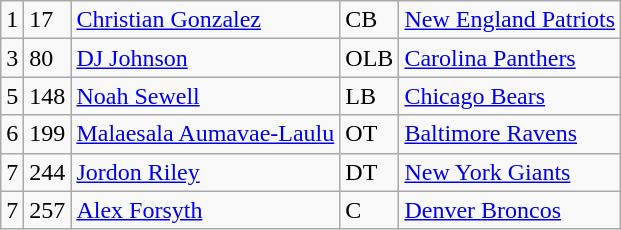<table class="wikitable">
<tr>
<td>1</td>
<td>17</td>
<td><a href='#'>Christian Gonzalez</a></td>
<td>CB</td>
<td><a href='#'>New England Patriots</a></td>
</tr>
<tr>
<td>3</td>
<td>80</td>
<td><a href='#'>DJ Johnson</a></td>
<td>OLB</td>
<td><a href='#'>Carolina Panthers</a></td>
</tr>
<tr>
<td>5</td>
<td>148</td>
<td><a href='#'>Noah Sewell</a></td>
<td>LB</td>
<td><a href='#'>Chicago Bears</a></td>
</tr>
<tr>
<td>6</td>
<td>199</td>
<td><a href='#'>Malaesala Aumavae-Laulu</a></td>
<td>OT</td>
<td><a href='#'>Baltimore Ravens</a></td>
</tr>
<tr>
<td>7</td>
<td>244</td>
<td><a href='#'>Jordon Riley</a></td>
<td>DT</td>
<td><a href='#'>New York Giants</a></td>
</tr>
<tr>
<td>7</td>
<td>257</td>
<td><a href='#'>Alex Forsyth</a></td>
<td>C</td>
<td><a href='#'>Denver Broncos</a></td>
</tr>
</table>
